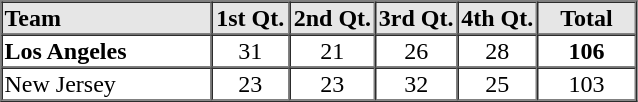<table border=1 cellspacing=0 width=425 style="margin-left:3em;">
<tr style="text-align:center; background-color:#e6e6e6;">
<th align=left width=16%>Team</th>
<th width=6%>1st Qt.</th>
<th width=6%>2nd Qt.</th>
<th width=6%>3rd Qt.</th>
<th width=6%>4th Qt.</th>
<th width=6%>Total</th>
</tr>
<tr style="text-align:center;">
<td align=left><strong>Los Angeles</strong></td>
<td>31</td>
<td>21</td>
<td>26</td>
<td>28</td>
<td><strong>106</strong></td>
</tr>
<tr style="text-align:center;">
<td align=left>New Jersey</td>
<td>23</td>
<td>23</td>
<td>32</td>
<td>25</td>
<td>103</td>
</tr>
<tr style="text-align:center;">
</tr>
</table>
